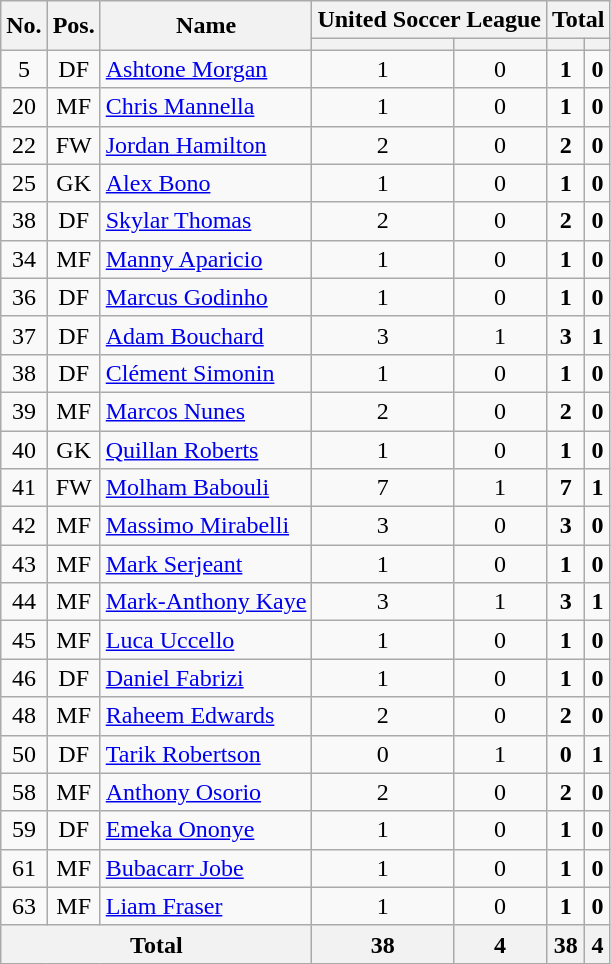<table class="wikitable sortable" style="text-align: center;">
<tr>
<th rowspan="2">No.</th>
<th rowspan="2">Pos.</th>
<th rowspan="2">Name</th>
<th colspan="2">United Soccer League</th>
<th colspan="2"><strong>Total</strong></th>
</tr>
<tr>
<th></th>
<th></th>
<th></th>
<th></th>
</tr>
<tr>
<td>5</td>
<td>DF</td>
<td align=left> <a href='#'>Ashtone Morgan</a></td>
<td>1</td>
<td>0</td>
<td><strong>1</strong></td>
<td><strong>0</strong></td>
</tr>
<tr>
<td>20</td>
<td>MF</td>
<td align=left> <a href='#'>Chris Mannella</a></td>
<td>1</td>
<td>0</td>
<td><strong>1</strong></td>
<td><strong>0</strong></td>
</tr>
<tr>
<td>22</td>
<td>FW</td>
<td align=left> <a href='#'>Jordan Hamilton</a></td>
<td>2</td>
<td>0</td>
<td><strong>2</strong></td>
<td><strong>0</strong></td>
</tr>
<tr>
<td>25</td>
<td>GK</td>
<td align=left> <a href='#'>Alex Bono</a></td>
<td>1</td>
<td>0</td>
<td><strong>1</strong></td>
<td><strong>0</strong></td>
</tr>
<tr>
<td>38</td>
<td>DF</td>
<td align=left> <a href='#'>Skylar Thomas</a></td>
<td>2</td>
<td>0</td>
<td><strong>2</strong></td>
<td><strong>0</strong></td>
</tr>
<tr>
<td>34</td>
<td>MF</td>
<td align=left> <a href='#'>Manny Aparicio</a></td>
<td>1</td>
<td>0</td>
<td><strong>1</strong></td>
<td><strong>0</strong></td>
</tr>
<tr>
<td>36</td>
<td>DF</td>
<td align=left> <a href='#'>Marcus Godinho</a></td>
<td>1</td>
<td>0</td>
<td><strong>1</strong></td>
<td><strong>0</strong></td>
</tr>
<tr>
<td>37</td>
<td>DF</td>
<td align=left> <a href='#'>Adam Bouchard</a></td>
<td>3</td>
<td>1</td>
<td><strong>3</strong></td>
<td><strong>1</strong></td>
</tr>
<tr>
<td>38</td>
<td>DF</td>
<td align=left> <a href='#'>Clément Simonin</a></td>
<td>1</td>
<td>0</td>
<td><strong>1</strong></td>
<td><strong>0</strong></td>
</tr>
<tr>
<td>39</td>
<td>MF</td>
<td align=left> <a href='#'>Marcos Nunes</a></td>
<td>2</td>
<td>0</td>
<td><strong>2</strong></td>
<td><strong>0</strong></td>
</tr>
<tr>
<td>40</td>
<td>GK</td>
<td align=left> <a href='#'>Quillan Roberts</a></td>
<td>1</td>
<td>0</td>
<td><strong>1</strong></td>
<td><strong>0</strong></td>
</tr>
<tr>
<td>41</td>
<td>FW</td>
<td align=left> <a href='#'>Molham Babouli</a></td>
<td>7</td>
<td>1</td>
<td><strong>7</strong></td>
<td><strong>1</strong></td>
</tr>
<tr>
<td>42</td>
<td>MF</td>
<td align=left> <a href='#'>Massimo Mirabelli</a></td>
<td>3</td>
<td>0</td>
<td><strong>3</strong></td>
<td><strong>0</strong></td>
</tr>
<tr>
<td>43</td>
<td>MF</td>
<td align=left> <a href='#'>Mark Serjeant</a></td>
<td>1</td>
<td>0</td>
<td><strong>1</strong></td>
<td><strong>0</strong></td>
</tr>
<tr>
<td>44</td>
<td>MF</td>
<td align=left> <a href='#'>Mark-Anthony Kaye</a></td>
<td>3</td>
<td>1</td>
<td><strong>3</strong></td>
<td><strong>1</strong></td>
</tr>
<tr>
<td>45</td>
<td>MF</td>
<td align=left> <a href='#'>Luca Uccello</a></td>
<td>1</td>
<td>0</td>
<td><strong>1</strong></td>
<td><strong>0</strong></td>
</tr>
<tr>
<td>46</td>
<td>DF</td>
<td align=left> <a href='#'>Daniel Fabrizi</a></td>
<td>1</td>
<td>0</td>
<td><strong>1</strong></td>
<td><strong>0</strong></td>
</tr>
<tr>
<td>48</td>
<td>MF</td>
<td align=left> <a href='#'>Raheem Edwards</a></td>
<td>2</td>
<td>0</td>
<td><strong>2</strong></td>
<td><strong>0</strong></td>
</tr>
<tr>
<td>50</td>
<td>DF</td>
<td align=left> <a href='#'>Tarik Robertson</a></td>
<td>0</td>
<td>1</td>
<td><strong>0</strong></td>
<td><strong>1</strong></td>
</tr>
<tr>
<td>58</td>
<td>MF</td>
<td align=left> <a href='#'>Anthony Osorio</a></td>
<td>2</td>
<td>0</td>
<td><strong>2</strong></td>
<td><strong>0</strong></td>
</tr>
<tr>
<td>59</td>
<td>DF</td>
<td align=left> <a href='#'>Emeka Ononye</a></td>
<td>1</td>
<td>0</td>
<td><strong>1</strong></td>
<td><strong>0</strong></td>
</tr>
<tr>
<td>61</td>
<td>MF</td>
<td align=left> <a href='#'>Bubacarr Jobe</a></td>
<td>1</td>
<td>0</td>
<td><strong>1</strong></td>
<td><strong>0</strong></td>
</tr>
<tr>
<td>63</td>
<td>MF</td>
<td align=left> <a href='#'>Liam Fraser</a></td>
<td>1</td>
<td>0</td>
<td><strong>1</strong></td>
<td><strong>0</strong></td>
</tr>
<tr>
<th colspan=3>Total</th>
<th>38</th>
<th>4</th>
<th>38</th>
<th>4</th>
</tr>
</table>
